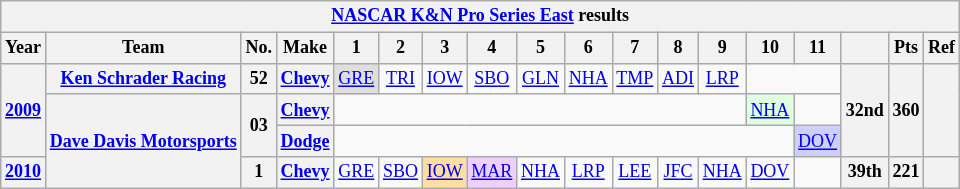<table class="wikitable" style="text-align:center; font-size:75%">
<tr>
<th colspan=18><a href='#'>NASCAR K&N Pro Series East</a> results</th>
</tr>
<tr>
<th>Year</th>
<th>Team</th>
<th>No.</th>
<th>Make</th>
<th>1</th>
<th>2</th>
<th>3</th>
<th>4</th>
<th>5</th>
<th>6</th>
<th>7</th>
<th>8</th>
<th>9</th>
<th>10</th>
<th>11</th>
<th></th>
<th>Pts</th>
<th>Ref</th>
</tr>
<tr>
<th rowspan=3><a href='#'>2009</a></th>
<th><a href='#'>Ken Schrader Racing</a></th>
<th>52</th>
<th><a href='#'>Chevy</a></th>
<td style="background:#DFDFDF;"><a href='#'>GRE</a><br></td>
<td><a href='#'>TRI</a></td>
<td><a href='#'>IOW</a></td>
<td><a href='#'>SBO</a></td>
<td><a href='#'>GLN</a></td>
<td><a href='#'>NHA</a></td>
<td><a href='#'>TMP</a></td>
<td><a href='#'>ADI</a></td>
<td><a href='#'>LRP</a></td>
<td colspan=2></td>
<th rowspan=3>32nd</th>
<th rowspan=3>360</th>
<th rowspan=3></th>
</tr>
<tr>
<th rowspan=3><a href='#'>Dave Davis Motorsports</a></th>
<th rowspan=2>03</th>
<th><a href='#'>Chevy</a></th>
<td colspan=9></td>
<td style="background:#DFFFDF;"><a href='#'>NHA</a><br></td>
<td></td>
</tr>
<tr>
<th><a href='#'>Dodge</a></th>
<td colspan=10></td>
<td style="background:#CFCFFF;"><a href='#'>DOV</a><br></td>
</tr>
<tr>
<th><a href='#'>2010</a></th>
<th>1</th>
<th><a href='#'>Chevy</a></th>
<td><a href='#'>GRE</a></td>
<td><a href='#'>SBO</a></td>
<td style="background:#FFDF9F;"><a href='#'>IOW</a><br></td>
<td style="background:#EFCFFF;"><a href='#'>MAR</a><br></td>
<td><a href='#'>NHA</a></td>
<td><a href='#'>LRP</a></td>
<td><a href='#'>LEE</a></td>
<td><a href='#'>JFC</a></td>
<td><a href='#'>NHA</a></td>
<td><a href='#'>DOV</a></td>
<td></td>
<th>39th</th>
<th>221</th>
<th></th>
</tr>
</table>
